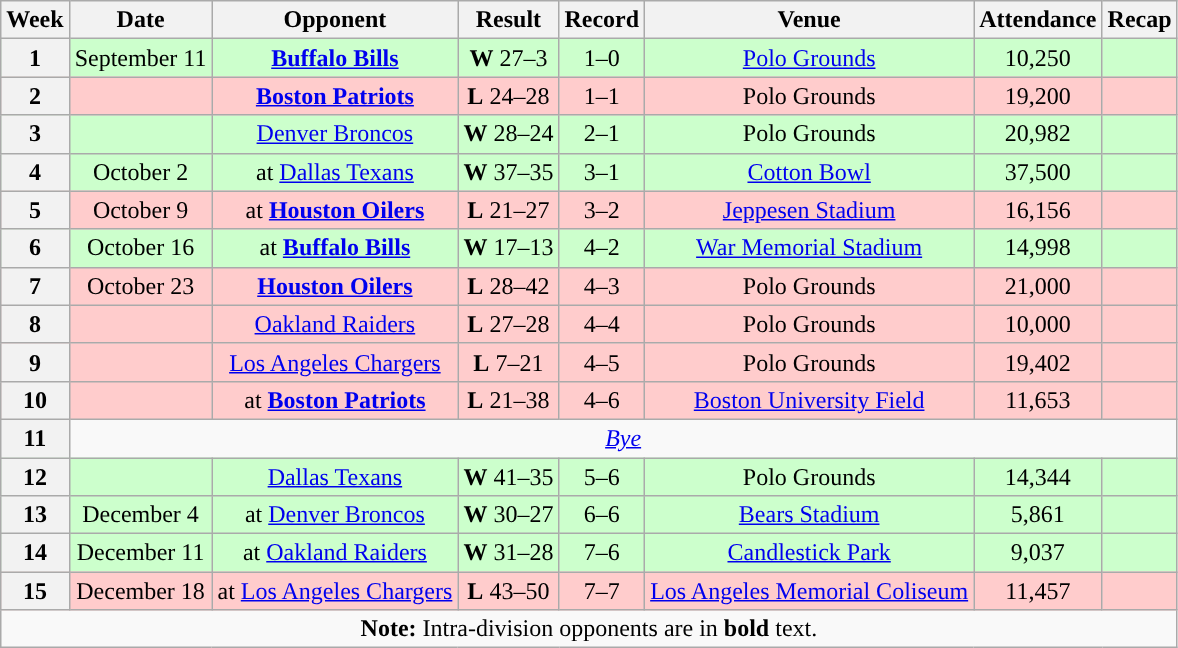<table class="wikitable" style="text-align:center">
<tr>
<th>Week</th>
<th>Date</th>
<th>Opponent</th>
<th>Result</th>
<th>Record</th>
<th>Venue</th>
<th>Attendance</th>
<th>Recap</th>
</tr>
<tr style="background:#cfc">
<th>1</th>
<td>September 11</td>
<td><strong><a href='#'>Buffalo Bills</a></strong></td>
<td><strong>W</strong> 27–3</td>
<td>1–0</td>
<td><a href='#'>Polo Grounds</a></td>
<td>10,250</td>
<td></td>
</tr>
<tr style="background:#fcc">
<th>2</th>
<td></td>
<td><strong><a href='#'>Boston Patriots</a></strong></td>
<td><strong>L</strong> 24–28</td>
<td>1–1</td>
<td>Polo Grounds</td>
<td>19,200</td>
<td></td>
</tr>
<tr style="background:#cfc">
<th>3</th>
<td></td>
<td><a href='#'>Denver Broncos</a></td>
<td><strong>W</strong> 28–24</td>
<td>2–1</td>
<td>Polo Grounds</td>
<td>20,982</td>
<td></td>
</tr>
<tr style="background:#cfc">
<th>4</th>
<td>October 2</td>
<td>at <a href='#'>Dallas Texans</a></td>
<td><strong>W</strong> 37–35</td>
<td>3–1</td>
<td><a href='#'>Cotton Bowl</a></td>
<td>37,500</td>
<td></td>
</tr>
<tr style="background:#fcc">
<th>5</th>
<td>October 9</td>
<td>at <strong><a href='#'>Houston Oilers</a></strong></td>
<td><strong>L</strong> 21–27</td>
<td>3–2</td>
<td><a href='#'>Jeppesen Stadium</a></td>
<td>16,156</td>
<td></td>
</tr>
<tr style="background:#cfc">
<th>6</th>
<td>October 16</td>
<td>at <strong><a href='#'>Buffalo Bills</a></strong></td>
<td><strong>W</strong> 17–13</td>
<td>4–2</td>
<td><a href='#'>War Memorial Stadium</a></td>
<td>14,998</td>
<td></td>
</tr>
<tr style="background:#fcc">
<th>7</th>
<td>October 23</td>
<td><strong><a href='#'>Houston Oilers</a></strong></td>
<td><strong>L</strong> 28–42</td>
<td>4–3</td>
<td>Polo Grounds</td>
<td>21,000</td>
<td></td>
</tr>
<tr style="background:#fcc">
<th>8</th>
<td></td>
<td><a href='#'>Oakland Raiders</a></td>
<td><strong>L</strong> 27–28</td>
<td>4–4</td>
<td>Polo Grounds</td>
<td>10,000</td>
<td></td>
</tr>
<tr style="background:#fcc">
<th>9</th>
<td></td>
<td><a href='#'>Los Angeles Chargers</a></td>
<td><strong>L</strong> 7–21</td>
<td>4–5</td>
<td>Polo Grounds</td>
<td>19,402</td>
<td></td>
</tr>
<tr style="background:#fcc">
<th>10</th>
<td></td>
<td>at <strong><a href='#'>Boston Patriots</a></strong></td>
<td><strong>L</strong> 21–38</td>
<td>4–6</td>
<td><a href='#'>Boston University Field</a></td>
<td>11,653</td>
<td></td>
</tr>
<tr>
<th>11</th>
<td colspan="7"><em><a href='#'>Bye</a></em></td>
</tr>
<tr style="background:#cfc">
<th>12</th>
<td></td>
<td><a href='#'>Dallas Texans</a></td>
<td><strong>W</strong> 41–35</td>
<td>5–6</td>
<td>Polo Grounds</td>
<td>14,344</td>
<td></td>
</tr>
<tr style="background:#cfc">
<th>13</th>
<td>December 4</td>
<td>at <a href='#'>Denver Broncos</a></td>
<td><strong>W</strong> 30–27</td>
<td>6–6</td>
<td><a href='#'>Bears Stadium</a></td>
<td>5,861</td>
<td></td>
</tr>
<tr style="background:#cfc">
<th>14</th>
<td>December 11</td>
<td>at <a href='#'>Oakland Raiders</a></td>
<td><strong>W</strong> 31–28</td>
<td>7–6</td>
<td><a href='#'>Candlestick Park</a></td>
<td>9,037</td>
<td></td>
</tr>
<tr style="background:#fcc">
<th>15</th>
<td>December 18</td>
<td>at <a href='#'>Los Angeles Chargers</a></td>
<td><strong>L</strong> 43–50</td>
<td>7–7</td>
<td><a href='#'>Los Angeles Memorial Coliseum</a></td>
<td>11,457</td>
<td></td>
</tr>
<tr>
<td colspan="8"><strong>Note:</strong> Intra-division opponents are in <strong>bold</strong> text.</td>
</tr>
</table>
